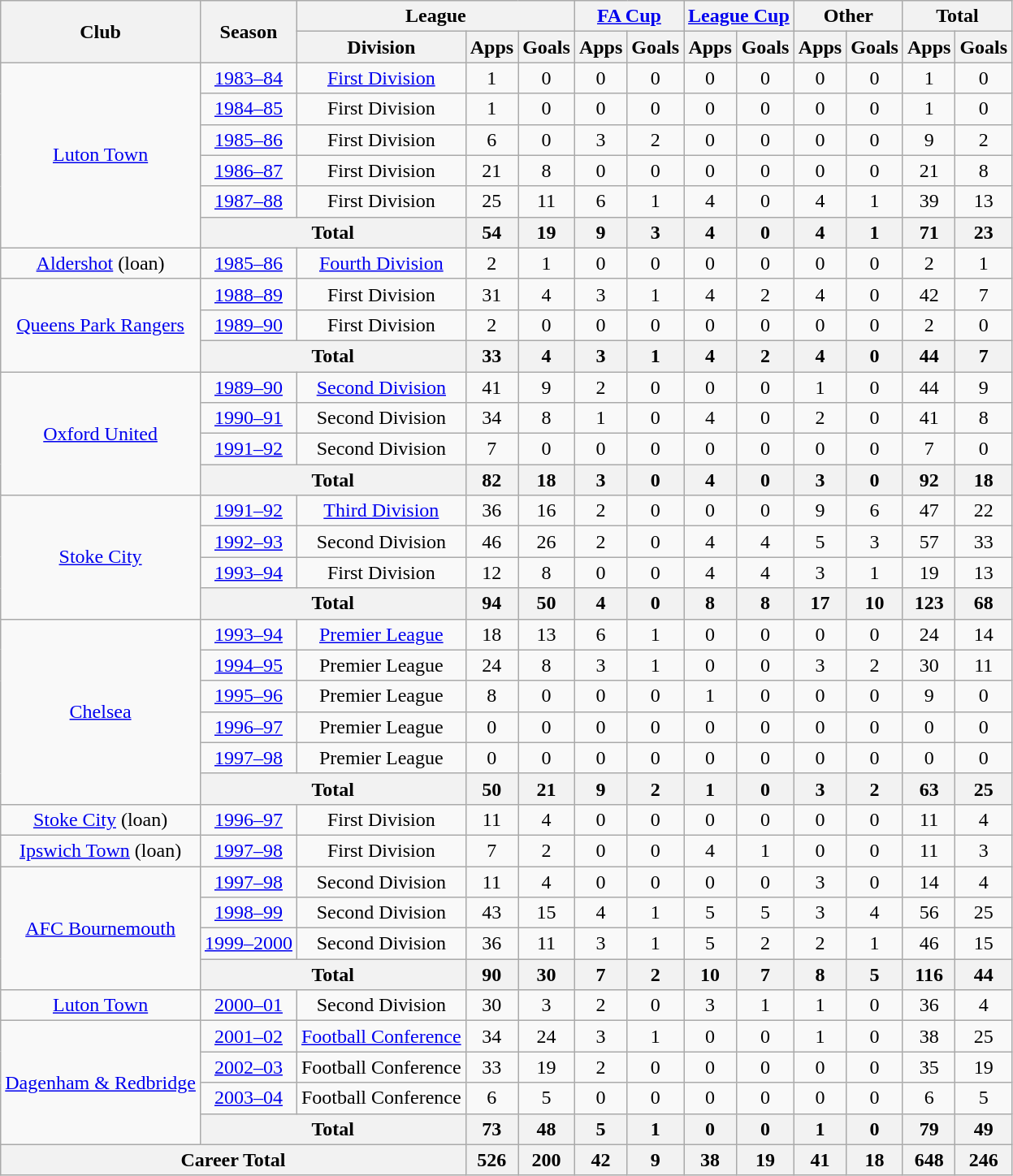<table class="wikitable" style="text-align: center;">
<tr>
<th rowspan="2">Club</th>
<th rowspan="2">Season</th>
<th colspan="3">League</th>
<th colspan="2"><a href='#'>FA Cup</a></th>
<th colspan="2"><a href='#'>League Cup</a></th>
<th colspan="2">Other</th>
<th colspan="2">Total</th>
</tr>
<tr>
<th>Division</th>
<th>Apps</th>
<th>Goals</th>
<th>Apps</th>
<th>Goals</th>
<th>Apps</th>
<th>Goals</th>
<th>Apps</th>
<th>Goals</th>
<th>Apps</th>
<th>Goals</th>
</tr>
<tr>
<td rowspan="6"><a href='#'>Luton Town</a></td>
<td><a href='#'>1983–84</a></td>
<td><a href='#'>First Division</a></td>
<td>1</td>
<td>0</td>
<td>0</td>
<td>0</td>
<td>0</td>
<td>0</td>
<td>0</td>
<td>0</td>
<td>1</td>
<td>0</td>
</tr>
<tr>
<td><a href='#'>1984–85</a></td>
<td>First Division</td>
<td>1</td>
<td>0</td>
<td>0</td>
<td>0</td>
<td>0</td>
<td>0</td>
<td>0</td>
<td>0</td>
<td>1</td>
<td>0</td>
</tr>
<tr>
<td><a href='#'>1985–86</a></td>
<td>First Division</td>
<td>6</td>
<td>0</td>
<td>3</td>
<td>2</td>
<td>0</td>
<td>0</td>
<td>0</td>
<td>0</td>
<td>9</td>
<td>2</td>
</tr>
<tr>
<td><a href='#'>1986–87</a></td>
<td>First Division</td>
<td>21</td>
<td>8</td>
<td>0</td>
<td>0</td>
<td>0</td>
<td>0</td>
<td>0</td>
<td>0</td>
<td>21</td>
<td>8</td>
</tr>
<tr>
<td><a href='#'>1987–88</a></td>
<td>First Division</td>
<td>25</td>
<td>11</td>
<td>6</td>
<td>1</td>
<td>4</td>
<td>0</td>
<td>4</td>
<td>1</td>
<td>39</td>
<td>13</td>
</tr>
<tr>
<th colspan="2">Total</th>
<th>54</th>
<th>19</th>
<th>9</th>
<th>3</th>
<th>4</th>
<th>0</th>
<th>4</th>
<th>1</th>
<th>71</th>
<th>23</th>
</tr>
<tr>
<td><a href='#'>Aldershot</a> (loan)</td>
<td><a href='#'>1985–86</a></td>
<td><a href='#'>Fourth Division</a></td>
<td>2</td>
<td>1</td>
<td>0</td>
<td>0</td>
<td>0</td>
<td>0</td>
<td>0</td>
<td>0</td>
<td>2</td>
<td>1</td>
</tr>
<tr>
<td rowspan="3"><a href='#'>Queens Park Rangers</a></td>
<td><a href='#'>1988–89</a></td>
<td>First Division</td>
<td>31</td>
<td>4</td>
<td>3</td>
<td>1</td>
<td>4</td>
<td>2</td>
<td>4</td>
<td>0</td>
<td>42</td>
<td>7</td>
</tr>
<tr>
<td><a href='#'>1989–90</a></td>
<td>First Division</td>
<td>2</td>
<td>0</td>
<td>0</td>
<td>0</td>
<td>0</td>
<td>0</td>
<td>0</td>
<td>0</td>
<td>2</td>
<td>0</td>
</tr>
<tr>
<th colspan="2">Total</th>
<th>33</th>
<th>4</th>
<th>3</th>
<th>1</th>
<th>4</th>
<th>2</th>
<th>4</th>
<th>0</th>
<th>44</th>
<th>7</th>
</tr>
<tr>
<td rowspan="4"><a href='#'>Oxford United</a></td>
<td><a href='#'>1989–90</a></td>
<td><a href='#'>Second Division</a></td>
<td>41</td>
<td>9</td>
<td>2</td>
<td>0</td>
<td>0</td>
<td>0</td>
<td>1</td>
<td>0</td>
<td>44</td>
<td>9</td>
</tr>
<tr>
<td><a href='#'>1990–91</a></td>
<td>Second Division</td>
<td>34</td>
<td>8</td>
<td>1</td>
<td>0</td>
<td>4</td>
<td>0</td>
<td>2</td>
<td>0</td>
<td>41</td>
<td>8</td>
</tr>
<tr>
<td><a href='#'>1991–92</a></td>
<td>Second Division</td>
<td>7</td>
<td>0</td>
<td>0</td>
<td>0</td>
<td>0</td>
<td>0</td>
<td>0</td>
<td>0</td>
<td>7</td>
<td>0</td>
</tr>
<tr>
<th colspan="2">Total</th>
<th>82</th>
<th>18</th>
<th>3</th>
<th>0</th>
<th>4</th>
<th>0</th>
<th>3</th>
<th>0</th>
<th>92</th>
<th>18</th>
</tr>
<tr>
<td rowspan="4"><a href='#'>Stoke City</a></td>
<td><a href='#'>1991–92</a></td>
<td><a href='#'>Third Division</a></td>
<td>36</td>
<td>16</td>
<td>2</td>
<td>0</td>
<td>0</td>
<td>0</td>
<td>9</td>
<td>6</td>
<td>47</td>
<td>22</td>
</tr>
<tr>
<td><a href='#'>1992–93</a></td>
<td>Second Division</td>
<td>46</td>
<td>26</td>
<td>2</td>
<td>0</td>
<td>4</td>
<td>4</td>
<td>5</td>
<td>3</td>
<td>57</td>
<td>33</td>
</tr>
<tr>
<td><a href='#'>1993–94</a></td>
<td>First Division</td>
<td>12</td>
<td>8</td>
<td>0</td>
<td>0</td>
<td>4</td>
<td>4</td>
<td>3</td>
<td>1</td>
<td>19</td>
<td>13</td>
</tr>
<tr>
<th colspan="2">Total</th>
<th>94</th>
<th>50</th>
<th>4</th>
<th>0</th>
<th>8</th>
<th>8</th>
<th>17</th>
<th>10</th>
<th>123</th>
<th>68</th>
</tr>
<tr>
<td rowspan="6"><a href='#'>Chelsea</a></td>
<td><a href='#'>1993–94</a></td>
<td><a href='#'>Premier League</a></td>
<td>18</td>
<td>13</td>
<td>6</td>
<td>1</td>
<td>0</td>
<td>0</td>
<td>0</td>
<td>0</td>
<td>24</td>
<td>14</td>
</tr>
<tr>
<td><a href='#'>1994–95</a></td>
<td>Premier League</td>
<td>24</td>
<td>8</td>
<td>3</td>
<td>1</td>
<td>0</td>
<td>0</td>
<td>3</td>
<td>2</td>
<td>30</td>
<td>11</td>
</tr>
<tr>
<td><a href='#'>1995–96</a></td>
<td>Premier League</td>
<td>8</td>
<td>0</td>
<td>0</td>
<td>0</td>
<td>1</td>
<td>0</td>
<td>0</td>
<td>0</td>
<td>9</td>
<td>0</td>
</tr>
<tr>
<td><a href='#'>1996–97</a></td>
<td>Premier League</td>
<td>0</td>
<td>0</td>
<td>0</td>
<td>0</td>
<td>0</td>
<td>0</td>
<td>0</td>
<td>0</td>
<td>0</td>
<td>0</td>
</tr>
<tr>
<td><a href='#'>1997–98</a></td>
<td>Premier League</td>
<td>0</td>
<td>0</td>
<td>0</td>
<td>0</td>
<td>0</td>
<td>0</td>
<td>0</td>
<td>0</td>
<td>0</td>
<td>0</td>
</tr>
<tr>
<th colspan="2">Total</th>
<th>50</th>
<th>21</th>
<th>9</th>
<th>2</th>
<th>1</th>
<th>0</th>
<th>3</th>
<th>2</th>
<th>63</th>
<th>25</th>
</tr>
<tr>
<td><a href='#'>Stoke City</a> (loan)</td>
<td><a href='#'>1996–97</a></td>
<td>First Division</td>
<td>11</td>
<td>4</td>
<td>0</td>
<td>0</td>
<td>0</td>
<td>0</td>
<td>0</td>
<td>0</td>
<td>11</td>
<td>4</td>
</tr>
<tr>
<td><a href='#'>Ipswich Town</a> (loan)</td>
<td><a href='#'>1997–98</a></td>
<td>First Division</td>
<td>7</td>
<td>2</td>
<td>0</td>
<td>0</td>
<td>4</td>
<td>1</td>
<td>0</td>
<td>0</td>
<td>11</td>
<td>3</td>
</tr>
<tr>
<td rowspan="4"><a href='#'>AFC Bournemouth</a></td>
<td><a href='#'>1997–98</a></td>
<td>Second Division</td>
<td>11</td>
<td>4</td>
<td>0</td>
<td>0</td>
<td>0</td>
<td>0</td>
<td>3</td>
<td>0</td>
<td>14</td>
<td>4</td>
</tr>
<tr>
<td><a href='#'>1998–99</a></td>
<td>Second Division</td>
<td>43</td>
<td>15</td>
<td>4</td>
<td>1</td>
<td>5</td>
<td>5</td>
<td>3</td>
<td>4</td>
<td>56</td>
<td>25</td>
</tr>
<tr>
<td><a href='#'>1999–2000</a></td>
<td>Second Division</td>
<td>36</td>
<td>11</td>
<td>3</td>
<td>1</td>
<td>5</td>
<td>2</td>
<td>2</td>
<td>1</td>
<td>46</td>
<td>15</td>
</tr>
<tr>
<th colspan="2">Total</th>
<th>90</th>
<th>30</th>
<th>7</th>
<th>2</th>
<th>10</th>
<th>7</th>
<th>8</th>
<th>5</th>
<th>116</th>
<th>44</th>
</tr>
<tr>
<td><a href='#'>Luton Town</a></td>
<td><a href='#'>2000–01</a></td>
<td>Second Division</td>
<td>30</td>
<td>3</td>
<td>2</td>
<td>0</td>
<td>3</td>
<td>1</td>
<td>1</td>
<td>0</td>
<td>36</td>
<td>4</td>
</tr>
<tr>
<td rowspan=4><a href='#'>Dagenham & Redbridge</a></td>
<td><a href='#'>2001–02</a></td>
<td><a href='#'>Football Conference</a></td>
<td>34</td>
<td>24</td>
<td>3</td>
<td>1</td>
<td>0</td>
<td>0</td>
<td>1</td>
<td>0</td>
<td>38</td>
<td>25</td>
</tr>
<tr>
<td><a href='#'>2002–03</a></td>
<td>Football Conference</td>
<td>33</td>
<td>19</td>
<td>2</td>
<td>0</td>
<td>0</td>
<td>0</td>
<td>0</td>
<td>0</td>
<td>35</td>
<td>19</td>
</tr>
<tr>
<td><a href='#'>2003–04</a></td>
<td>Football Conference</td>
<td>6</td>
<td>5</td>
<td>0</td>
<td>0</td>
<td>0</td>
<td>0</td>
<td>0</td>
<td>0</td>
<td>6</td>
<td>5</td>
</tr>
<tr>
<th colspan="2">Total</th>
<th>73</th>
<th>48</th>
<th>5</th>
<th>1</th>
<th>0</th>
<th>0</th>
<th>1</th>
<th>0</th>
<th>79</th>
<th>49</th>
</tr>
<tr>
<th colspan="3">Career Total</th>
<th>526</th>
<th>200</th>
<th>42</th>
<th>9</th>
<th>38</th>
<th>19</th>
<th>41</th>
<th>18</th>
<th>648</th>
<th>246</th>
</tr>
</table>
